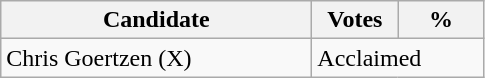<table class="wikitable sortable">
<tr>
<th bgcolor="#DDDDFF" width="200px">Candidate</th>
<th bgcolor="#DDDDFF" width="50px">Votes</th>
<th bgcolor="#DDDDFF" width="50px">%</th>
</tr>
<tr>
<td>Chris Goertzen (X)</td>
<td colspan="2">Acclaimed</td>
</tr>
</table>
